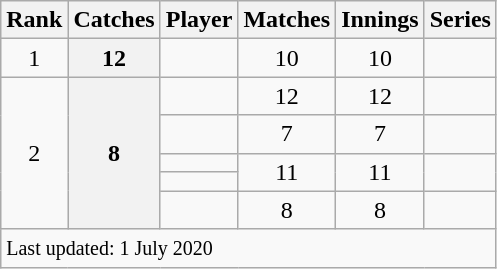<table class="wikitable sortable">
<tr>
<th scope=col>Rank</th>
<th scope=col>Catches</th>
<th scope=col>Player</th>
<th scope=col>Matches</th>
<th scope=col>Innings</th>
<th scope=col>Series</th>
</tr>
<tr>
<td align=center>1</td>
<th scope=row style=text-align:center;>12</th>
<td></td>
<td align=center>10</td>
<td align=center>10</td>
<td></td>
</tr>
<tr>
<td align=center rowspan=5>2</td>
<th scope=row style="text-align:center;" rowspan=5>8</th>
<td></td>
<td align=center>12</td>
<td align=center>12</td>
<td></td>
</tr>
<tr>
<td></td>
<td align=center>7</td>
<td align=center>7</td>
<td></td>
</tr>
<tr>
<td></td>
<td align=center rowspan=2>11</td>
<td align=center rowspan=2>11</td>
<td rowspan=2></td>
</tr>
<tr>
<td></td>
</tr>
<tr>
<td></td>
<td align=center>8</td>
<td align=center>8</td>
<td></td>
</tr>
<tr class=sortbottom>
<td colspan=6><small>Last updated: 1 July 2020</small></td>
</tr>
</table>
